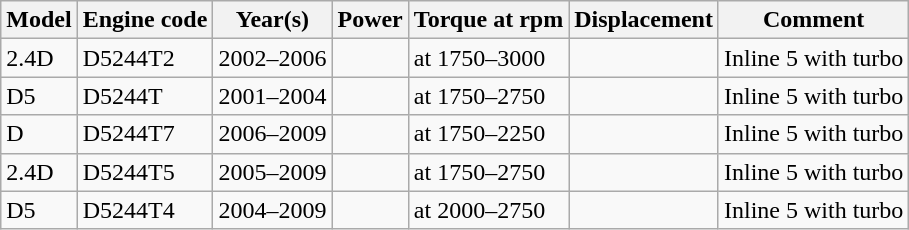<table class="wikitable collapsible sortable">
<tr>
<th>Model</th>
<th>Engine code</th>
<th>Year(s)</th>
<th>Power</th>
<th>Torque at rpm</th>
<th>Displacement</th>
<th>Comment</th>
</tr>
<tr>
<td>2.4D</td>
<td>D5244T2</td>
<td>2002–2006</td>
<td></td>
<td> at 1750–3000</td>
<td></td>
<td>Inline 5 with turbo</td>
</tr>
<tr>
<td>D5</td>
<td>D5244T</td>
<td>2001–2004</td>
<td></td>
<td> at 1750–2750</td>
<td></td>
<td>Inline 5 with turbo</td>
</tr>
<tr>
<td>D</td>
<td>D5244T7</td>
<td>2006–2009</td>
<td></td>
<td> at 1750–2250</td>
<td></td>
<td>Inline 5 with turbo</td>
</tr>
<tr>
<td>2.4D</td>
<td>D5244T5</td>
<td>2005–2009</td>
<td></td>
<td> at 1750–2750</td>
<td></td>
<td>Inline 5 with turbo</td>
</tr>
<tr>
<td>D5</td>
<td>D5244T4</td>
<td>2004–2009</td>
<td></td>
<td> at 2000–2750</td>
<td></td>
<td>Inline 5 with turbo</td>
</tr>
</table>
